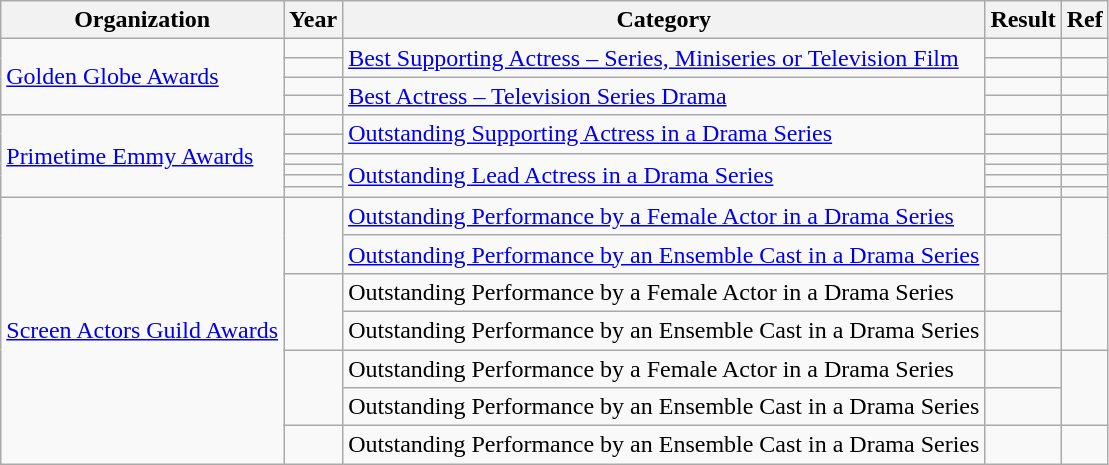<table class="wikitable sortable">
<tr>
<th>Organization</th>
<th>Year</th>
<th>Category</th>
<th>Result</th>
<th>Ref</th>
</tr>
<tr>
<td rowspan="4"><a href='#'>Golden Globe Awards</a></td>
<td></td>
<td rowspan="2"><a href='#'>Best Supporting Actress – Series, Miniseries or Television Film</a></td>
<td></td>
<td></td>
</tr>
<tr>
<td></td>
<td></td>
<td></td>
</tr>
<tr>
<td></td>
<td rowspan="2"><a href='#'>Best Actress – Television Series Drama</a></td>
<td></td>
<td></td>
</tr>
<tr>
<td></td>
<td></td>
<td></td>
</tr>
<tr>
<td rowspan="6"><a href='#'>Primetime Emmy Awards</a></td>
<td></td>
<td rowspan="2"><a href='#'>Outstanding Supporting Actress in a Drama Series</a></td>
<td></td>
<td></td>
</tr>
<tr>
<td></td>
<td></td>
<td></td>
</tr>
<tr>
<td></td>
<td rowspan="4"><a href='#'>Outstanding Lead Actress in a Drama Series</a></td>
<td></td>
<td></td>
</tr>
<tr>
<td></td>
<td></td>
<td></td>
</tr>
<tr>
<td></td>
<td></td>
<td></td>
</tr>
<tr>
<td></td>
<td></td>
<td></td>
</tr>
<tr>
<td rowspan="7"><a href='#'>Screen Actors Guild Awards</a></td>
<td rowspan="2"></td>
<td><a href='#'>Outstanding Performance by a Female Actor in a Drama Series</a></td>
<td></td>
<td rowspan="2"></td>
</tr>
<tr>
<td><a href='#'>Outstanding Performance by an Ensemble Cast in a Drama Series</a></td>
<td></td>
</tr>
<tr>
<td rowspan="2"></td>
<td>Outstanding Performance by a Female Actor in a Drama Series</td>
<td></td>
<td rowspan="2"></td>
</tr>
<tr>
<td>Outstanding Performance by an Ensemble Cast in a Drama Series</td>
<td></td>
</tr>
<tr>
<td rowspan="2"></td>
<td>Outstanding Performance by a Female Actor in a Drama Series</td>
<td></td>
<td rowspan="2"></td>
</tr>
<tr>
<td>Outstanding Performance by an Ensemble Cast in a Drama Series</td>
<td></td>
</tr>
<tr>
<td></td>
<td>Outstanding Performance by an Ensemble Cast in a Drama Series</td>
<td></td>
<td></td>
</tr>
</table>
